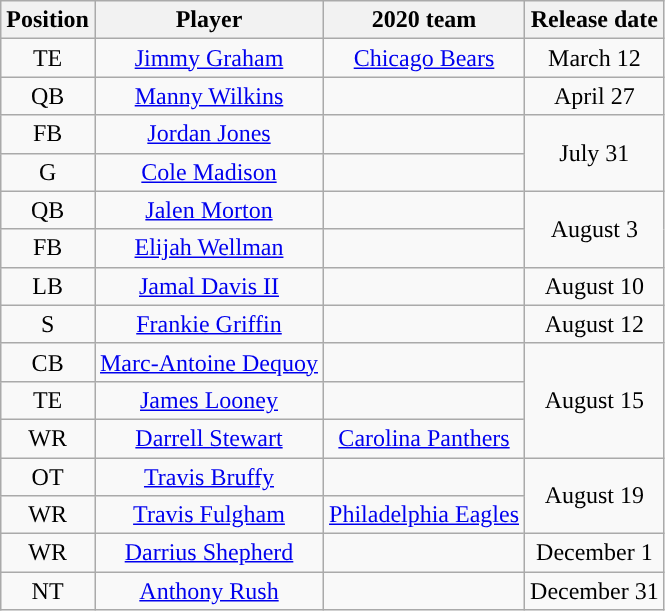<table class="wikitable" style="text-align:center">
<tr>
<th>Position</th>
<th>Player</th>
<th>2020 team</th>
<th>Release date</th>
</tr>
<tr>
<td>TE</td>
<td><a href='#'>Jimmy Graham</a></td>
<td><a href='#'>Chicago Bears</a></td>
<td>March 12</td>
</tr>
<tr>
<td>QB</td>
<td><a href='#'>Manny Wilkins</a></td>
<td></td>
<td>April 27</td>
</tr>
<tr>
<td>FB</td>
<td><a href='#'>Jordan Jones</a></td>
<td></td>
<td rowspan=2>July 31</td>
</tr>
<tr>
<td>G</td>
<td><a href='#'>Cole Madison</a></td>
<td></td>
</tr>
<tr>
<td>QB</td>
<td><a href='#'>Jalen Morton</a></td>
<td></td>
<td rowspan=2>August 3</td>
</tr>
<tr>
<td>FB</td>
<td><a href='#'>Elijah Wellman</a></td>
<td></td>
</tr>
<tr>
<td>LB</td>
<td><a href='#'>Jamal Davis II</a></td>
<td></td>
<td>August 10</td>
</tr>
<tr>
<td>S</td>
<td><a href='#'>Frankie Griffin</a></td>
<td></td>
<td>August 12</td>
</tr>
<tr>
<td>CB</td>
<td><a href='#'>Marc-Antoine Dequoy</a></td>
<td></td>
<td rowspan=3>August 15</td>
</tr>
<tr>
<td>TE</td>
<td><a href='#'>James Looney</a></td>
<td></td>
</tr>
<tr>
<td>WR</td>
<td><a href='#'>Darrell Stewart</a></td>
<td><a href='#'>Carolina Panthers</a></td>
</tr>
<tr>
<td>OT</td>
<td><a href='#'>Travis Bruffy</a></td>
<td></td>
<td rowspan=2>August 19</td>
</tr>
<tr>
<td>WR</td>
<td><a href='#'>Travis Fulgham</a></td>
<td><a href='#'>Philadelphia Eagles</a></td>
</tr>
<tr>
<td>WR</td>
<td><a href='#'>Darrius Shepherd</a></td>
<td></td>
<td>December 1</td>
</tr>
<tr>
<td>NT</td>
<td><a href='#'>Anthony Rush</a></td>
<td></td>
<td>December 31</td>
</tr>
</table>
